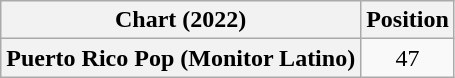<table class="wikitable sortable plainrowheaders">
<tr>
<th style="text-align:center;">Chart (2022)</th>
<th style="text-align:center;">Position</th>
</tr>
<tr>
<th scope="row">Puerto Rico Pop (Monitor Latino)</th>
<td style="text-align:center;">47</td>
</tr>
</table>
